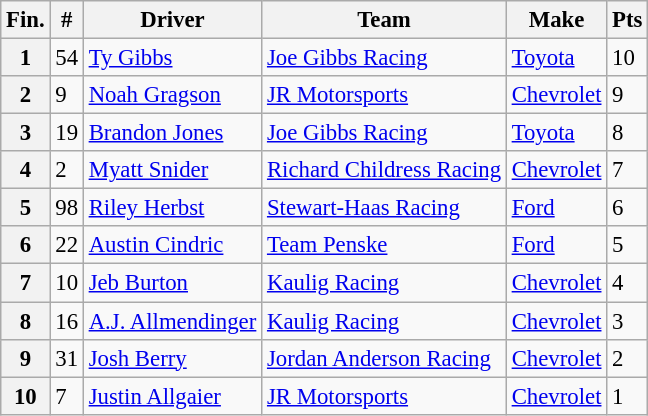<table class="wikitable" style="font-size:95%">
<tr>
<th>Fin.</th>
<th>#</th>
<th>Driver</th>
<th>Team</th>
<th>Make</th>
<th>Pts</th>
</tr>
<tr>
<th>1</th>
<td>54</td>
<td><a href='#'>Ty Gibbs</a></td>
<td><a href='#'>Joe Gibbs Racing</a></td>
<td><a href='#'>Toyota</a></td>
<td>10</td>
</tr>
<tr>
<th>2</th>
<td>9</td>
<td><a href='#'>Noah Gragson</a></td>
<td><a href='#'>JR Motorsports</a></td>
<td><a href='#'>Chevrolet</a></td>
<td>9</td>
</tr>
<tr>
<th>3</th>
<td>19</td>
<td><a href='#'>Brandon Jones</a></td>
<td><a href='#'>Joe Gibbs Racing</a></td>
<td><a href='#'>Toyota</a></td>
<td>8</td>
</tr>
<tr>
<th>4</th>
<td>2</td>
<td><a href='#'>Myatt Snider</a></td>
<td><a href='#'>Richard Childress Racing</a></td>
<td><a href='#'>Chevrolet</a></td>
<td>7</td>
</tr>
<tr>
<th>5</th>
<td>98</td>
<td><a href='#'>Riley Herbst</a></td>
<td><a href='#'>Stewart-Haas Racing</a></td>
<td><a href='#'>Ford</a></td>
<td>6</td>
</tr>
<tr>
<th>6</th>
<td>22</td>
<td><a href='#'>Austin Cindric</a></td>
<td><a href='#'>Team Penske</a></td>
<td><a href='#'>Ford</a></td>
<td>5</td>
</tr>
<tr>
<th>7</th>
<td>10</td>
<td><a href='#'>Jeb Burton</a></td>
<td><a href='#'>Kaulig Racing</a></td>
<td><a href='#'>Chevrolet</a></td>
<td>4</td>
</tr>
<tr>
<th>8</th>
<td>16</td>
<td><a href='#'>A.J. Allmendinger</a></td>
<td><a href='#'>Kaulig Racing</a></td>
<td><a href='#'>Chevrolet</a></td>
<td>3</td>
</tr>
<tr>
<th>9</th>
<td>31</td>
<td><a href='#'>Josh Berry</a></td>
<td><a href='#'>Jordan Anderson Racing</a></td>
<td><a href='#'>Chevrolet</a></td>
<td>2</td>
</tr>
<tr>
<th>10</th>
<td>7</td>
<td><a href='#'>Justin Allgaier</a></td>
<td><a href='#'>JR Motorsports</a></td>
<td><a href='#'>Chevrolet</a></td>
<td>1</td>
</tr>
</table>
